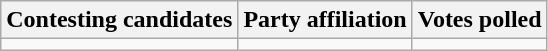<table class="wikitable sortable">
<tr>
<th>Contesting candidates</th>
<th>Party affiliation</th>
<th>Votes polled</th>
</tr>
<tr>
<td></td>
<td></td>
<td></td>
</tr>
</table>
